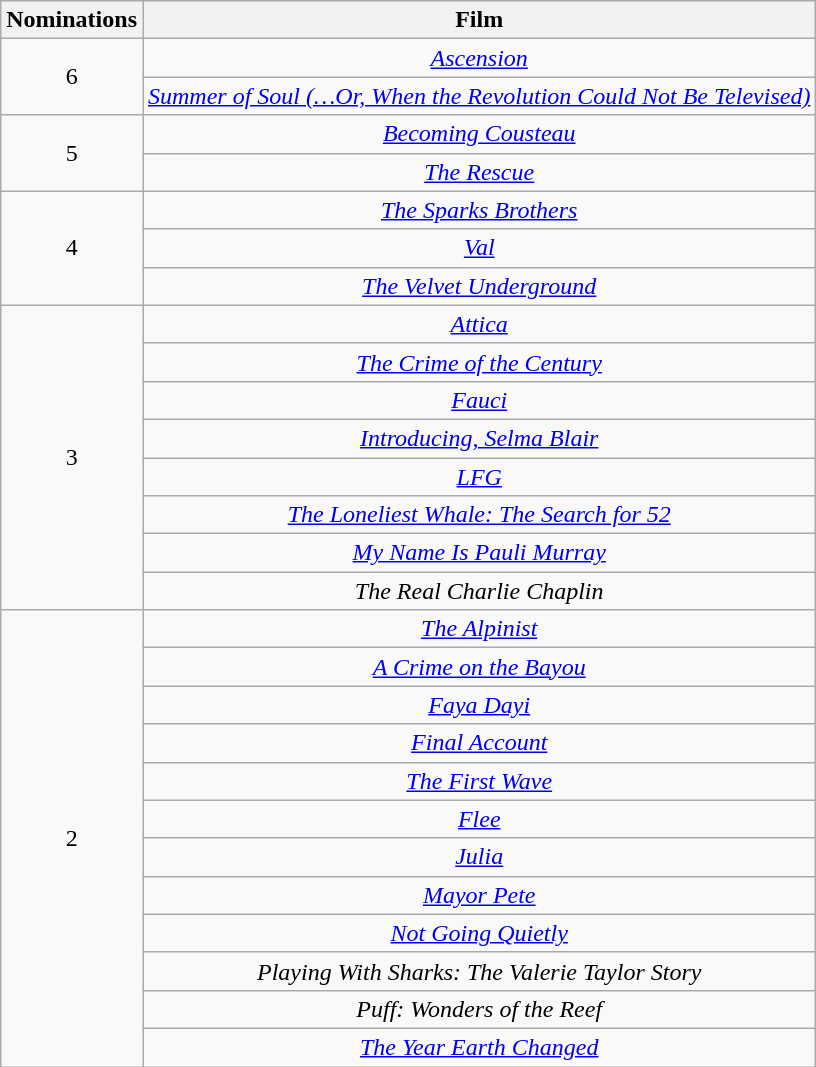<table class="wikitable plainrowheaders" style="text-align: center;">
<tr>
<th scope="col" style="width:55px;">Nominations</th>
<th scope="col" style="text-align:center;">Film</th>
</tr>
<tr>
<td rowspan="2">6</td>
<td><em><a href='#'>Ascension</a></em></td>
</tr>
<tr>
<td><em><a href='#'>Summer of Soul (…Or, When the Revolution Could Not Be Televised)</a></em></td>
</tr>
<tr>
<td rowspan="2">5</td>
<td><em><a href='#'>Becoming Cousteau</a></em></td>
</tr>
<tr>
<td><em><a href='#'>The Rescue</a></em></td>
</tr>
<tr>
<td rowspan="3">4</td>
<td><em><a href='#'>The Sparks Brothers</a></em></td>
</tr>
<tr>
<td><em><a href='#'>Val</a></em></td>
</tr>
<tr>
<td><em><a href='#'>The Velvet Underground</a></em></td>
</tr>
<tr>
<td rowspan="8">3</td>
<td><em><a href='#'>Attica</a></em></td>
</tr>
<tr>
<td><em><a href='#'>The Crime of the Century</a></em></td>
</tr>
<tr>
<td><em><a href='#'>Fauci</a></em></td>
</tr>
<tr>
<td><em><a href='#'>Introducing, Selma Blair</a></em></td>
</tr>
<tr>
<td><em><a href='#'>LFG</a></em></td>
</tr>
<tr>
<td><em><a href='#'>The Loneliest Whale: The Search for 52</a></em></td>
</tr>
<tr>
<td><em><a href='#'>My Name Is Pauli Murray</a></em></td>
</tr>
<tr>
<td><em>The Real Charlie Chaplin</em></td>
</tr>
<tr>
<td rowspan="12">2</td>
<td><em><a href='#'>The Alpinist</a></em></td>
</tr>
<tr>
<td><em><a href='#'>A Crime on the Bayou</a></em></td>
</tr>
<tr>
<td><em><a href='#'>Faya Dayi</a></em></td>
</tr>
<tr>
<td><em><a href='#'>Final Account</a></em></td>
</tr>
<tr>
<td><em><a href='#'>The First Wave</a></em></td>
</tr>
<tr>
<td><em><a href='#'>Flee</a></em></td>
</tr>
<tr>
<td><em><a href='#'>Julia</a></em></td>
</tr>
<tr>
<td><em><a href='#'>Mayor Pete</a></em></td>
</tr>
<tr>
<td><em><a href='#'>Not Going Quietly</a></em></td>
</tr>
<tr>
<td><em>Playing With Sharks: The Valerie Taylor Story</em></td>
</tr>
<tr>
<td><em>Puff: Wonders of the Reef</em></td>
</tr>
<tr>
<td><em><a href='#'>The Year Earth Changed</a></em></td>
</tr>
</table>
